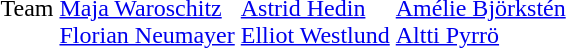<table>
<tr>
<td>Team<br></td>
<td><br><a href='#'>Maja Waroschitz</a><br><a href='#'>Florian Neumayer</a></td>
<td><br><a href='#'>Astrid Hedin</a><br><a href='#'>Elliot Westlund</a></td>
<td><br><a href='#'>Amélie Björkstén</a><br><a href='#'>Altti Pyrrö</a></td>
</tr>
</table>
